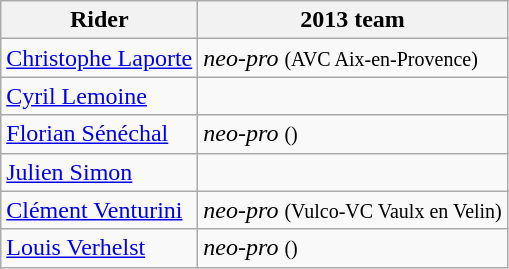<table class="wikitable">
<tr>
<th>Rider</th>
<th>2013 team</th>
</tr>
<tr>
<td><a href='#'>Christophe Laporte</a></td>
<td><em>neo-pro</em> <small>(AVC Aix-en-Provence)</small></td>
</tr>
<tr>
<td><a href='#'>Cyril Lemoine</a></td>
<td></td>
</tr>
<tr>
<td><a href='#'>Florian Sénéchal</a></td>
<td><em>neo-pro</em> <small>()</small></td>
</tr>
<tr>
<td><a href='#'>Julien Simon</a></td>
<td></td>
</tr>
<tr>
<td><a href='#'>Clément Venturini</a></td>
<td><em>neo-pro</em> <small>(Vulco-VC Vaulx en Velin)</small></td>
</tr>
<tr>
<td><a href='#'>Louis Verhelst</a></td>
<td><em>neo-pro</em> <small>()</small></td>
</tr>
</table>
